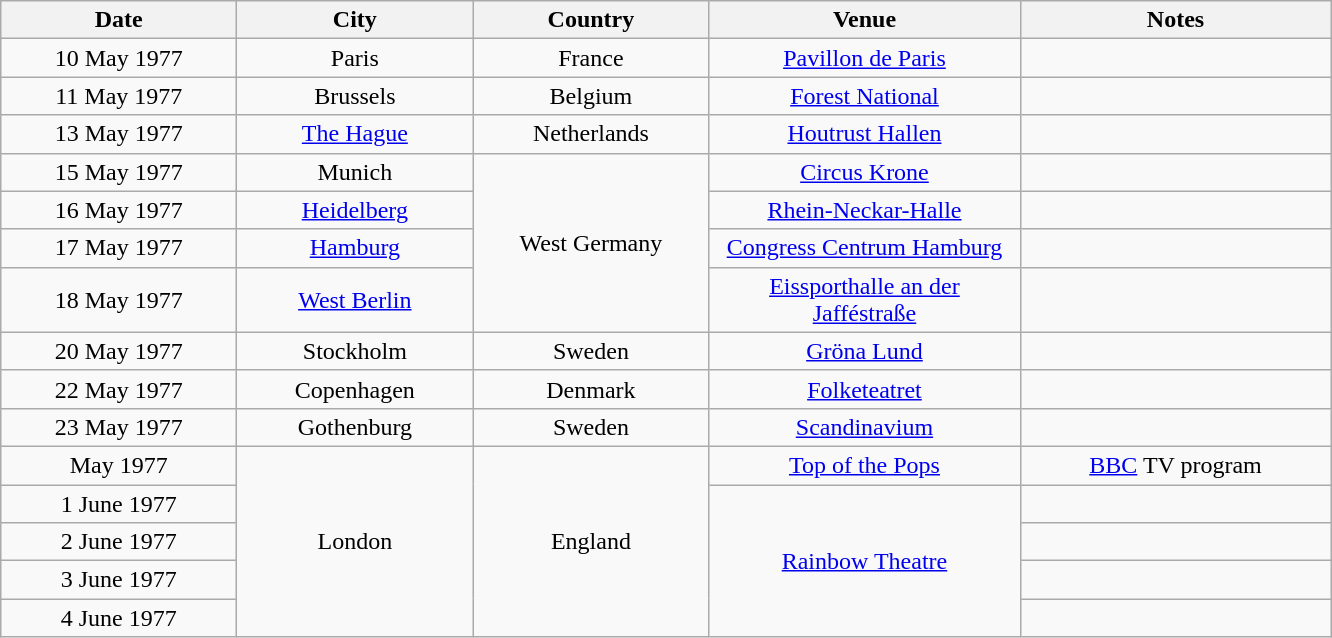<table class="wikitable" style="text-align:center;">
<tr>
<th width="150">Date</th>
<th width="150">City</th>
<th width="150">Country</th>
<th width="200">Venue</th>
<th width="200">Notes</th>
</tr>
<tr>
<td>10 May 1977</td>
<td>Paris</td>
<td>France</td>
<td><a href='#'>Pavillon de Paris</a></td>
<td></td>
</tr>
<tr>
<td>11 May 1977</td>
<td>Brussels</td>
<td>Belgium</td>
<td><a href='#'>Forest National</a></td>
<td></td>
</tr>
<tr>
<td>13 May 1977</td>
<td><a href='#'>The Hague</a></td>
<td>Netherlands</td>
<td><a href='#'>Houtrust Hallen</a></td>
<td></td>
</tr>
<tr>
<td>15 May 1977</td>
<td>Munich</td>
<td rowspan="4">West Germany</td>
<td><a href='#'>Circus Krone</a></td>
<td></td>
</tr>
<tr>
<td>16 May 1977</td>
<td><a href='#'>Heidelberg</a></td>
<td><a href='#'>Rhein-Neckar-Halle</a></td>
<td></td>
</tr>
<tr>
<td>17 May 1977</td>
<td><a href='#'>Hamburg</a></td>
<td><a href='#'>Congress Centrum Hamburg</a></td>
<td></td>
</tr>
<tr>
<td>18 May 1977</td>
<td><a href='#'>West Berlin</a></td>
<td><a href='#'>Eissporthalle an der Jafféstraße</a></td>
<td></td>
</tr>
<tr>
<td>20 May 1977</td>
<td>Stockholm</td>
<td>Sweden</td>
<td><a href='#'>Gröna Lund</a></td>
<td></td>
</tr>
<tr>
<td>22 May 1977</td>
<td>Copenhagen</td>
<td>Denmark</td>
<td><a href='#'>Folketeatret</a></td>
<td></td>
</tr>
<tr>
<td>23 May 1977</td>
<td>Gothenburg</td>
<td>Sweden</td>
<td><a href='#'>Scandinavium</a></td>
<td></td>
</tr>
<tr>
<td>May 1977</td>
<td rowspan="5">London</td>
<td rowspan="5">England</td>
<td><a href='#'>Top of the Pops</a></td>
<td><a href='#'>BBC</a> TV program</td>
</tr>
<tr>
<td>1 June 1977</td>
<td rowspan="4"><a href='#'>Rainbow Theatre</a></td>
<td></td>
</tr>
<tr>
<td>2 June 1977</td>
<td></td>
</tr>
<tr>
<td>3 June 1977</td>
<td></td>
</tr>
<tr>
<td>4 June 1977</td>
<td></td>
</tr>
</table>
